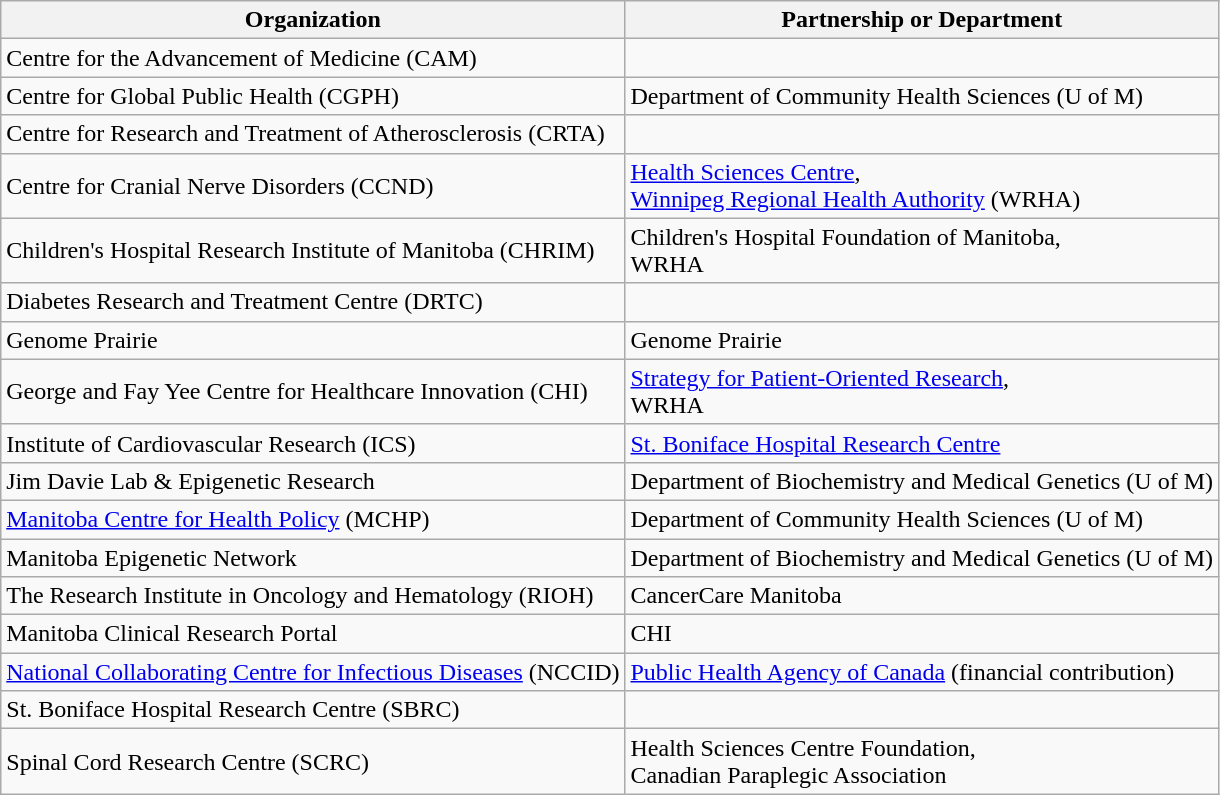<table class="wikitable">
<tr>
<th>Organization</th>
<th>Partnership or Department</th>
</tr>
<tr>
<td>Centre for the Advancement of Medicine (CAM)</td>
<td></td>
</tr>
<tr>
<td>Centre for Global Public Health (CGPH)</td>
<td>Department of Community Health Sciences (U of M)</td>
</tr>
<tr>
<td>Centre for Research and Treatment of Atherosclerosis (CRTA)</td>
<td></td>
</tr>
<tr>
<td>Centre for Cranial Nerve Disorders (CCND)</td>
<td><a href='#'>Health Sciences Centre</a>,<br><a href='#'>Winnipeg Regional Health Authority</a> (WRHA)</td>
</tr>
<tr>
<td>Children's Hospital Research Institute of Manitoba (CHRIM)</td>
<td>Children's Hospital Foundation of Manitoba,<br>WRHA</td>
</tr>
<tr>
<td>Diabetes Research and Treatment Centre (DRTC)</td>
<td></td>
</tr>
<tr>
<td>Genome Prairie</td>
<td>Genome Prairie</td>
</tr>
<tr>
<td>George and Fay Yee Centre for Healthcare Innovation (CHI)</td>
<td><a href='#'>Strategy for Patient-Oriented Research</a>,<br>WRHA</td>
</tr>
<tr>
<td>Institute of Cardiovascular Research (ICS)</td>
<td><a href='#'>St. Boniface Hospital Research Centre</a></td>
</tr>
<tr>
<td>Jim Davie Lab & Epigenetic Research</td>
<td>Department of Biochemistry and Medical Genetics (U of M)</td>
</tr>
<tr>
<td><a href='#'>Manitoba Centre for Health Policy</a> (MCHP)</td>
<td>Department of Community Health Sciences (U of M)</td>
</tr>
<tr>
<td>Manitoba Epigenetic Network</td>
<td>Department of Biochemistry and Medical Genetics (U of M)</td>
</tr>
<tr>
<td>The Research Institute in Oncology and Hematology  (RIOH)</td>
<td>CancerCare Manitoba</td>
</tr>
<tr>
<td>Manitoba Clinical Research Portal</td>
<td>CHI</td>
</tr>
<tr>
<td><a href='#'>National Collaborating Centre for Infectious Diseases</a> (NCCID)</td>
<td><a href='#'>Public Health Agency of Canada</a> (financial contribution)</td>
</tr>
<tr>
<td>St. Boniface Hospital Research Centre  (SBRC)</td>
<td></td>
</tr>
<tr>
<td>Spinal Cord Research Centre (SCRC)</td>
<td>Health Sciences Centre Foundation,<br>Canadian Paraplegic Association</td>
</tr>
</table>
